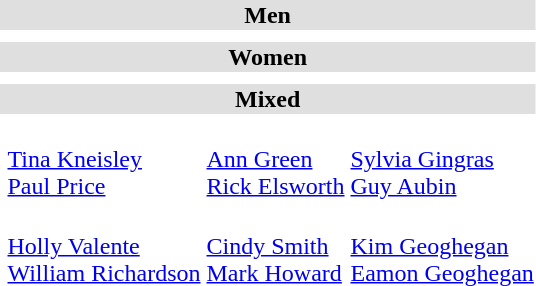<table>
<tr bgcolor="DFDFDF">
<td colspan="4" align="center"><strong>Men</strong></td>
</tr>
<tr>
<td></td>
<td></td>
<td></td>
<td></td>
</tr>
<tr>
</tr>
<tr bgcolor="DFDFDF">
<td colspan="4" align="center"><strong>Women</strong></td>
</tr>
<tr>
<td></td>
<td></td>
<td></td>
<td></td>
</tr>
<tr>
</tr>
<tr bgcolor="DFDFDF">
<td colspan="4" align="center"><strong>Mixed</strong></td>
</tr>
<tr>
<td></td>
<td><br><a href='#'>Tina Kneisley</a><br><a href='#'>Paul Price</a></td>
<td><br><a href='#'>Ann Green</a><br><a href='#'>Rick Elsworth</a></td>
<td><br><a href='#'>Sylvia Gingras</a><br><a href='#'>Guy Aubin</a></td>
</tr>
<tr>
<td></td>
<td><br><a href='#'>Holly Valente</a><br><a href='#'>William Richardson</a></td>
<td><br><a href='#'>Cindy Smith</a><br><a href='#'>Mark Howard</a></td>
<td><br><a href='#'>Kim Geoghegan</a><br><a href='#'>Eamon Geoghegan</a></td>
</tr>
</table>
